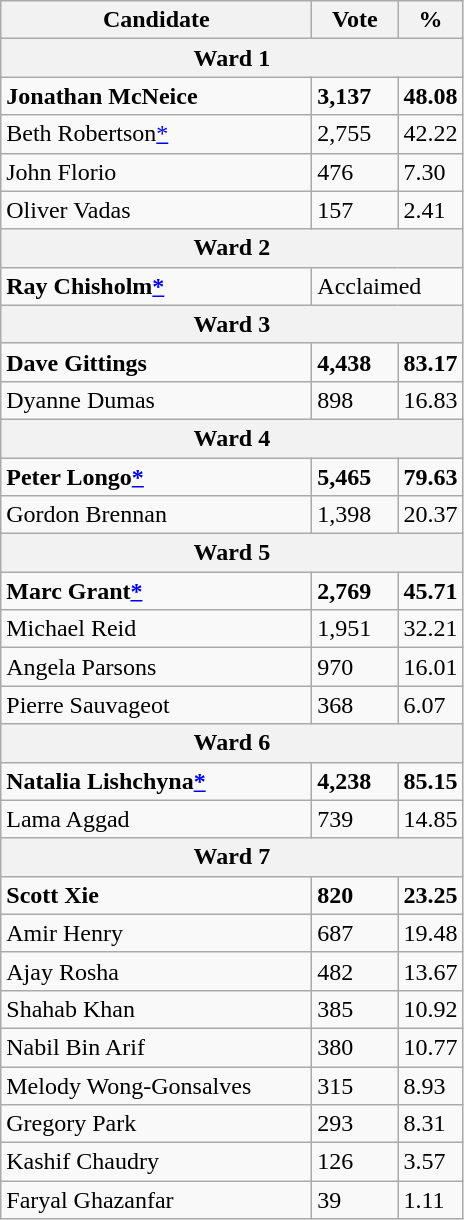<table class="wikitable">
<tr>
<th bgcolor="#DDDDFF" width="200px">Candidate</th>
<th bgcolor="#DDDDFF" width="50px">Vote</th>
<th bgcolor="#DDDDFF" width="30px">%</th>
</tr>
<tr>
<th colspan="3">Ward 1</th>
</tr>
<tr>
<td><strong>Jonathan McNeice</strong></td>
<td><strong>3,137</strong></td>
<td><strong>48.08</strong></td>
</tr>
<tr>
<td>Beth Robertson<a href='#'>*</a></td>
<td>2,755</td>
<td>42.22</td>
</tr>
<tr>
<td>John Florio</td>
<td>476</td>
<td>7.30</td>
</tr>
<tr>
<td>Oliver Vadas</td>
<td>157</td>
<td>2.41</td>
</tr>
<tr>
<th colspan="3">Ward 2</th>
</tr>
<tr>
<td><strong>Ray Chisholm<a href='#'>*</a></strong></td>
<td colspan="2">Acclaimed</td>
</tr>
<tr>
<th colspan="3">Ward 3</th>
</tr>
<tr>
<td><strong>Dave Gittings</strong></td>
<td><strong>4,438</strong></td>
<td><strong>83.17</strong></td>
</tr>
<tr>
<td>Dyanne Dumas</td>
<td>898</td>
<td>16.83</td>
</tr>
<tr>
<th colspan="3">Ward 4</th>
</tr>
<tr>
<td><strong>Peter Longo<a href='#'>*</a></strong></td>
<td><strong>5,465</strong></td>
<td><strong>79.63</strong></td>
</tr>
<tr>
<td>Gordon Brennan</td>
<td>1,398</td>
<td>20.37</td>
</tr>
<tr>
<th colspan="3">Ward 5</th>
</tr>
<tr>
<td><strong>Marc Grant<a href='#'>*</a></strong></td>
<td><strong>2,769</strong></td>
<td><strong>45.71</strong></td>
</tr>
<tr>
<td>Michael Reid</td>
<td>1,951</td>
<td>32.21</td>
</tr>
<tr>
<td>Angela Parsons</td>
<td>970</td>
<td>16.01</td>
</tr>
<tr>
<td>Pierre Sauvageot</td>
<td>368</td>
<td>6.07</td>
</tr>
<tr>
<th colspan="3">Ward 6</th>
</tr>
<tr>
<td><strong>Natalia Lishchyna<a href='#'>*</a></strong></td>
<td><strong>4,238</strong></td>
<td><strong>85.15</strong></td>
</tr>
<tr>
<td>Lama Aggad</td>
<td>739</td>
<td>14.85</td>
</tr>
<tr>
<th colspan="3">Ward 7</th>
</tr>
<tr>
<td><strong>Scott Xie</strong></td>
<td><strong>820</strong></td>
<td><strong>23.25</strong></td>
</tr>
<tr>
<td>Amir Henry</td>
<td>687</td>
<td>19.48</td>
</tr>
<tr>
<td>Ajay Rosha</td>
<td>482</td>
<td>13.67</td>
</tr>
<tr>
<td>Shahab Khan</td>
<td>385</td>
<td>10.92</td>
</tr>
<tr>
<td>Nabil Bin Arif</td>
<td>380</td>
<td>10.77</td>
</tr>
<tr>
<td>Melody Wong-Gonsalves</td>
<td>315</td>
<td>8.93</td>
</tr>
<tr>
<td>Gregory Park</td>
<td>293</td>
<td>8.31</td>
</tr>
<tr>
<td>Kashif Chaudry</td>
<td>126</td>
<td>3.57</td>
</tr>
<tr>
<td>Faryal Ghazanfar</td>
<td>39</td>
<td>1.11</td>
</tr>
</table>
